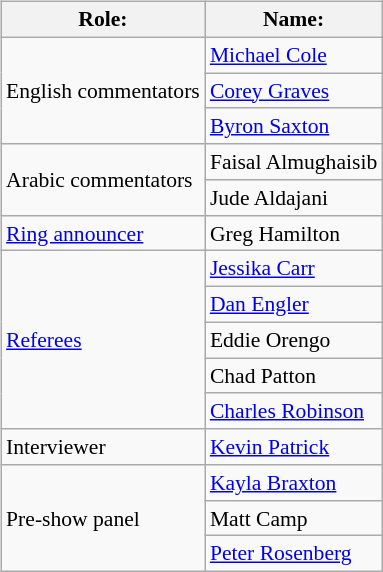<table class=wikitable style="font-size:90%; margin: 0.5em 0 0.5em 1em; float: right; clear: right;">
<tr>
<th>Role:</th>
<th>Name:</th>
</tr>
<tr>
<td rowspan=3>English commentators</td>
<td><a href='#'>Michael Cole</a></td>
</tr>
<tr>
<td><a href='#'>Corey Graves</a></td>
</tr>
<tr>
<td><a href='#'>Byron Saxton</a></td>
</tr>
<tr>
<td rowspan=2>Arabic commentators</td>
<td>Faisal Almughaisib</td>
</tr>
<tr>
<td>Jude Aldajani</td>
</tr>
<tr>
<td><a href='#'>Ring announcer</a></td>
<td>Greg Hamilton</td>
</tr>
<tr>
<td rowspan=5><a href='#'>Referees</a></td>
<td><a href='#'>Jessika Carr</a></td>
</tr>
<tr>
<td><a href='#'>Dan Engler</a></td>
</tr>
<tr>
<td>Eddie Orengo</td>
</tr>
<tr>
<td>Chad Patton</td>
</tr>
<tr>
<td><a href='#'>Charles Robinson</a></td>
</tr>
<tr>
<td>Interviewer</td>
<td><a href='#'>Kevin Patrick</a></td>
</tr>
<tr>
<td rowspan=3>Pre-show panel</td>
<td><a href='#'>Kayla Braxton</a></td>
</tr>
<tr>
<td>Matt Camp</td>
</tr>
<tr>
<td><a href='#'>Peter Rosenberg</a></td>
</tr>
</table>
